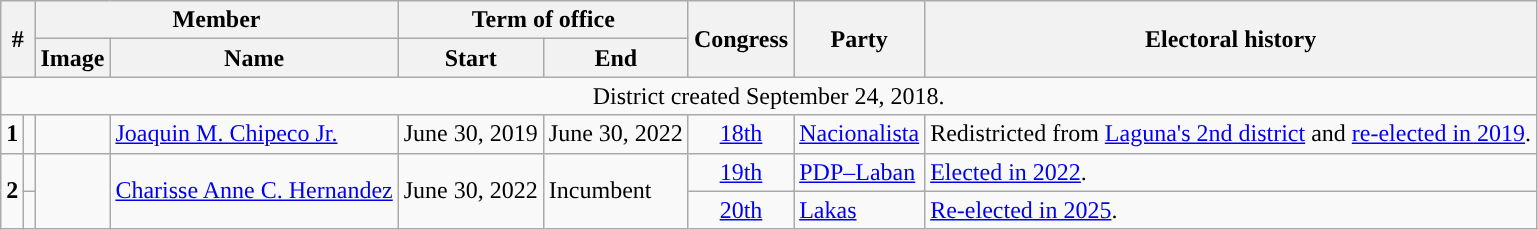<table class="wikitable">
<tr>
<th rowspan="2" colspan="2">#</th>
<th colspan="2">Member</th>
<th colspan="2">Term of office</th>
<th rowspan="2">Congress</th>
<th rowspan="2">Party</th>
<th rowspan="2">Electoral history</th>
</tr>
<tr>
<th>Image</th>
<th>Name<br></th>
<th>Start</th>
<th>End</th>
</tr>
<tr>
<td colspan="10" style="text-align:center;">District created September 24, 2018.</td>
</tr>
<tr>
<td style="text-align:center;"><strong>1</strong></td>
<td style="color:inherit;background:"></td>
<td></td>
<td><a href='#'>Joaquin M. Chipeco Jr.</a><br></td>
<td>June 30, 2019</td>
<td>June 30, 2022</td>
<td style="text-align:center;"><a href='#'>18th</a></td>
<td><a href='#'>Nacionalista</a></td>
<td>Redistricted from <a href='#'>Laguna's 2nd district</a> and <a href='#'>re-elected in 2019</a>.</td>
</tr>
<tr>
<td rowspan="3" style="text-align:center;"><strong>2</strong></td>
<td style="color:inherit;background:"></td>
<td rowspan="3"></td>
<td rowspan="3"><a href='#'>Charisse Anne C. Hernandez</a><br></td>
<td rowspan="3">June 30, 2022</td>
<td rowspan="3">Incumbent</td>
<td rowspan="2" style="text-align:center;"><a href='#'>19th</a></td>
<td><a href='#'>PDP–Laban</a></td>
<td rowspan="2"><a href='#'>Elected in 2022</a>.</td>
</tr>
<tr>
<td rowspan="2" style="color:inherit;background:"></td>
<td rowspan="2"><a href='#'>Lakas</a></td>
</tr>
<tr>
<td style="text-align:center;"><a href='#'>20th</a></td>
<td><a href='#'>Re-elected in 2025</a>.</td>
</tr>
</table>
